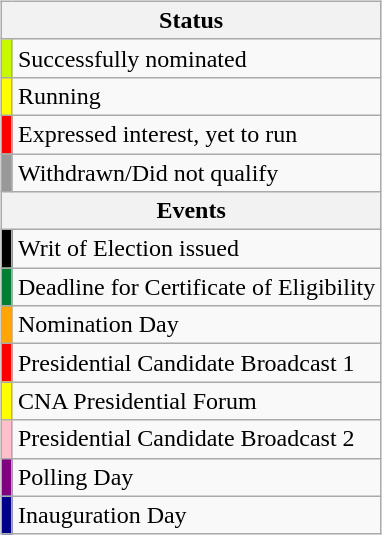<table class="wikitable"  style="float:right; margin:11px">
<tr>
<th colspan=2>Status</th>
</tr>
<tr>
<td style="background:#c8f902;"></td>
<td>Successfully nominated</td>
</tr>
<tr>
<td style="background:yellow;"></td>
<td>Running</td>
</tr>
<tr>
<td style="background:red;"></td>
<td>Expressed interest, yet to run</td>
</tr>
<tr>
<td style="background:#999;"></td>
<td>Withdrawn/Did not qualify</td>
</tr>
<tr>
<th colspan=2>Events</th>
</tr>
<tr>
<td style="background:black;"></td>
<td>Writ of Election issued</td>
</tr>
<tr>
<td style="background:#007f33;"></td>
<td>Deadline for Certificate of Eligibility</td>
</tr>
<tr>
<td style="background:#FFA505"></td>
<td>Nomination Day</td>
</tr>
<tr>
<td style="background:red"></td>
<td>Presidential Candidate Broadcast 1</td>
</tr>
<tr>
<td style="background:yellow"></td>
<td>CNA Presidential Forum</td>
</tr>
<tr>
<td style="background:pink"></td>
<td>Presidential Candidate Broadcast 2</td>
</tr>
<tr>
<td style="background:purple"></td>
<td>Polling Day</td>
</tr>
<tr>
<td style="background:darkblue"></td>
<td>Inauguration Day</td>
</tr>
</table>
